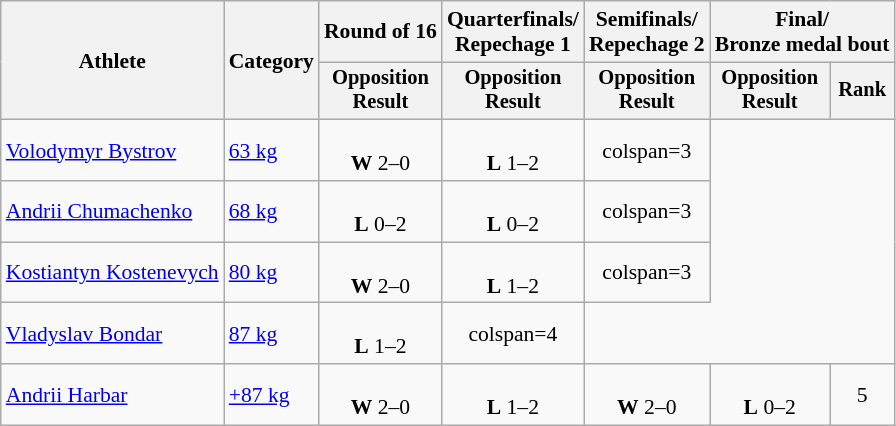<table class="wikitable" style="text-align:center; font-size:90%">
<tr>
<th rowspan=2>Athlete</th>
<th rowspan=2>Category</th>
<th>Round of 16</th>
<th>Quarterfinals/<br>Repechage 1</th>
<th>Semifinals/<br>Repechage 2</th>
<th colspan=2>Final/<br>Bronze medal bout</th>
</tr>
<tr style="font-size:95%">
<th>Opposition<br>Result</th>
<th>Opposition<br>Result</th>
<th>Opposition<br>Result</th>
<th>Opposition<br>Result</th>
<th>Rank</th>
</tr>
<tr>
<td align=left><a href='#'>Volodymyr Bystrov</a></td>
<td align=left><a href='#'>63 kg</a></td>
<td><br><strong>W</strong> 2–0</td>
<td><br><strong>L</strong> 1–2</td>
<td>colspan=3 </td>
</tr>
<tr>
<td align=left><a href='#'>Andrii Chumachenko</a></td>
<td align=left><a href='#'>68 kg</a></td>
<td><br><strong>L</strong> 0–2</td>
<td><br><strong>L</strong> 0–2</td>
<td>colspan=3 </td>
</tr>
<tr>
<td align=left><a href='#'>Kostiantyn Kostenevych</a></td>
<td align=left><a href='#'>80 kg</a></td>
<td><br><strong>W</strong> 2–0</td>
<td><br><strong>L</strong> 1–2</td>
<td>colspan=3 </td>
</tr>
<tr>
<td align=left><a href='#'>Vladyslav Bondar</a></td>
<td align=left><a href='#'>87 kg</a></td>
<td><br><strong>L</strong> 1–2</td>
<td>colspan=4 </td>
</tr>
<tr>
<td align=left><a href='#'>Andrii Harbar</a></td>
<td align=left><a href='#'>+87 kg</a></td>
<td><br><strong>W</strong> 2–0</td>
<td><br><strong>L</strong> 1–2</td>
<td><br><strong>W</strong> 2–0</td>
<td><br><strong>L</strong> 0–2</td>
<td>5</td>
</tr>
</table>
